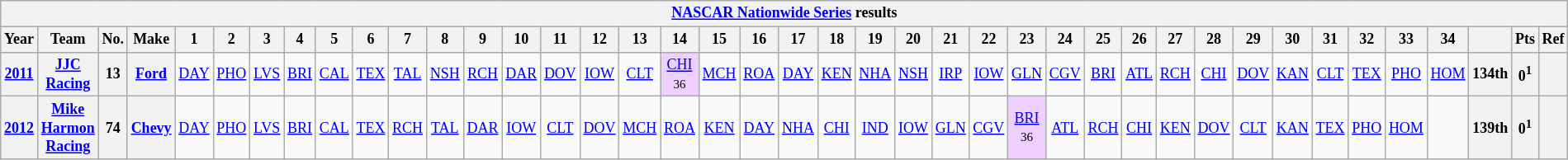<table class="wikitable" style="text-align:center; font-size:75%">
<tr>
<th colspan=42><a href='#'>NASCAR Nationwide Series</a> results</th>
</tr>
<tr>
<th>Year</th>
<th>Team</th>
<th>No.</th>
<th>Make</th>
<th>1</th>
<th>2</th>
<th>3</th>
<th>4</th>
<th>5</th>
<th>6</th>
<th>7</th>
<th>8</th>
<th>9</th>
<th>10</th>
<th>11</th>
<th>12</th>
<th>13</th>
<th>14</th>
<th>15</th>
<th>16</th>
<th>17</th>
<th>18</th>
<th>19</th>
<th>20</th>
<th>21</th>
<th>22</th>
<th>23</th>
<th>24</th>
<th>25</th>
<th>26</th>
<th>27</th>
<th>28</th>
<th>29</th>
<th>30</th>
<th>31</th>
<th>32</th>
<th>33</th>
<th>34</th>
<th></th>
<th>Pts</th>
<th>Ref</th>
</tr>
<tr>
<th><a href='#'>2011</a></th>
<th><a href='#'>JJC Racing</a></th>
<th>13</th>
<th><a href='#'>Ford</a></th>
<td><a href='#'>DAY</a></td>
<td><a href='#'>PHO</a></td>
<td><a href='#'>LVS</a></td>
<td><a href='#'>BRI</a></td>
<td><a href='#'>CAL</a></td>
<td><a href='#'>TEX</a></td>
<td><a href='#'>TAL</a></td>
<td><a href='#'>NSH</a></td>
<td><a href='#'>RCH</a></td>
<td><a href='#'>DAR</a></td>
<td><a href='#'>DOV</a></td>
<td><a href='#'>IOW</a></td>
<td><a href='#'>CLT</a></td>
<td style="background:#EFCFFF;"><a href='#'>CHI</a><br><small>36</small></td>
<td><a href='#'>MCH</a></td>
<td><a href='#'>ROA</a></td>
<td><a href='#'>DAY</a></td>
<td><a href='#'>KEN</a></td>
<td><a href='#'>NHA</a></td>
<td><a href='#'>NSH</a></td>
<td><a href='#'>IRP</a></td>
<td><a href='#'>IOW</a></td>
<td><a href='#'>GLN</a></td>
<td><a href='#'>CGV</a></td>
<td><a href='#'>BRI</a></td>
<td><a href='#'>ATL</a></td>
<td><a href='#'>RCH</a></td>
<td><a href='#'>CHI</a></td>
<td><a href='#'>DOV</a></td>
<td><a href='#'>KAN</a></td>
<td><a href='#'>CLT</a></td>
<td><a href='#'>TEX</a></td>
<td><a href='#'>PHO</a></td>
<td><a href='#'>HOM</a></td>
<th>134th</th>
<th>0<sup>1</sup></th>
<th></th>
</tr>
<tr>
<th><a href='#'>2012</a></th>
<th><a href='#'>Mike Harmon Racing</a></th>
<th>74</th>
<th><a href='#'>Chevy</a></th>
<td><a href='#'>DAY</a></td>
<td><a href='#'>PHO</a></td>
<td><a href='#'>LVS</a></td>
<td><a href='#'>BRI</a></td>
<td><a href='#'>CAL</a></td>
<td><a href='#'>TEX</a></td>
<td><a href='#'>RCH</a></td>
<td><a href='#'>TAL</a></td>
<td><a href='#'>DAR</a></td>
<td><a href='#'>IOW</a></td>
<td><a href='#'>CLT</a></td>
<td><a href='#'>DOV</a></td>
<td><a href='#'>MCH</a></td>
<td><a href='#'>ROA</a></td>
<td><a href='#'>KEN</a></td>
<td><a href='#'>DAY</a></td>
<td><a href='#'>NHA</a></td>
<td><a href='#'>CHI</a></td>
<td><a href='#'>IND</a></td>
<td><a href='#'>IOW</a></td>
<td><a href='#'>GLN</a></td>
<td><a href='#'>CGV</a></td>
<td style="background:#EFCFFF;"><a href='#'>BRI</a><br><small>36</small></td>
<td><a href='#'>ATL</a></td>
<td><a href='#'>RCH</a></td>
<td><a href='#'>CHI</a></td>
<td><a href='#'>KEN</a></td>
<td><a href='#'>DOV</a></td>
<td><a href='#'>CLT</a></td>
<td><a href='#'>KAN</a></td>
<td><a href='#'>TEX</a></td>
<td><a href='#'>PHO</a></td>
<td><a href='#'>HOM</a></td>
<td></td>
<th>139th</th>
<th>0<sup>1</sup></th>
<th></th>
</tr>
</table>
